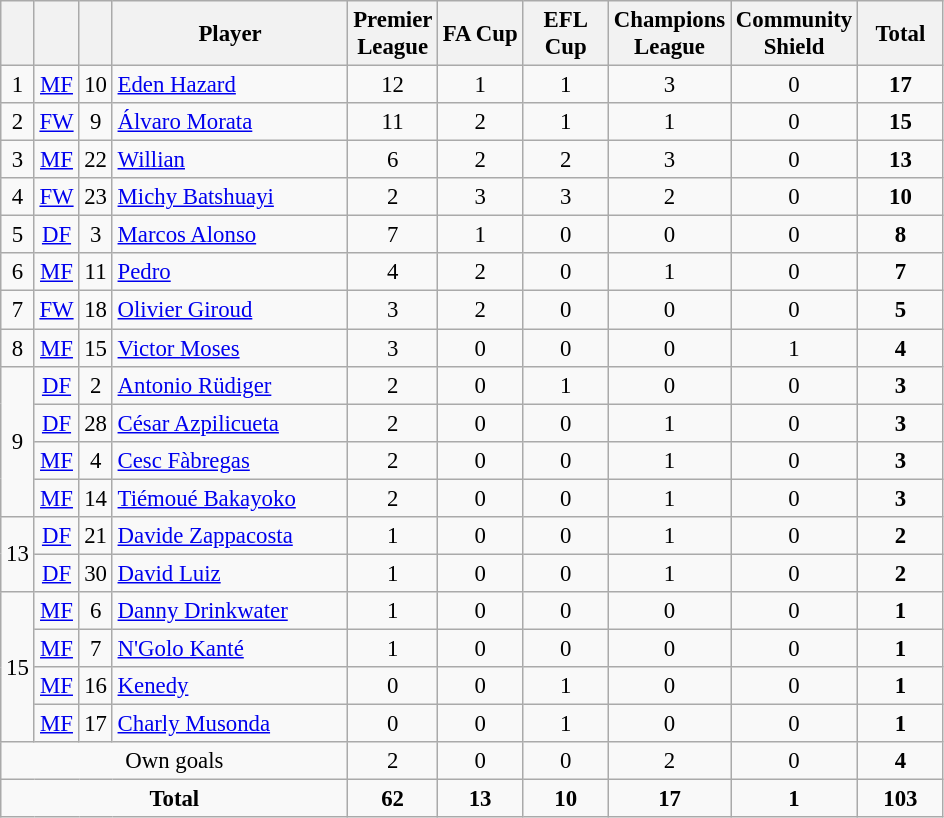<table class="wikitable sortable" style="font-size: 95%; text-align: center;">
<tr>
<th width=10></th>
<th width=10></th>
<th width=10></th>
<th width=150>Player</th>
<th width=50>Premier League</th>
<th width=50>FA Cup</th>
<th width=50>EFL Cup</th>
<th width=50>Champions League</th>
<th width=50>Community Shield</th>
<th width=50>Total</th>
</tr>
<tr>
<td>1</td>
<td><a href='#'>MF</a></td>
<td>10</td>
<td align=left> <a href='#'>Eden Hazard</a></td>
<td>12</td>
<td>1</td>
<td>1</td>
<td>3</td>
<td>0</td>
<td><strong>17</strong></td>
</tr>
<tr>
<td>2</td>
<td><a href='#'>FW</a></td>
<td>9</td>
<td align=left> <a href='#'>Álvaro Morata</a></td>
<td>11</td>
<td>2</td>
<td>1</td>
<td>1</td>
<td>0</td>
<td><strong>15</strong></td>
</tr>
<tr>
<td>3</td>
<td><a href='#'>MF</a></td>
<td>22</td>
<td align=left> <a href='#'>Willian</a></td>
<td>6</td>
<td>2</td>
<td>2</td>
<td>3</td>
<td>0</td>
<td><strong>13</strong></td>
</tr>
<tr>
<td>4</td>
<td><a href='#'>FW</a></td>
<td>23</td>
<td align=left> <a href='#'>Michy Batshuayi</a></td>
<td>2</td>
<td>3</td>
<td>3</td>
<td>2</td>
<td>0</td>
<td><strong>10</strong></td>
</tr>
<tr>
<td>5</td>
<td><a href='#'>DF</a></td>
<td>3</td>
<td align=left> <a href='#'>Marcos Alonso</a></td>
<td>7</td>
<td>1</td>
<td>0</td>
<td>0</td>
<td>0</td>
<td><strong>8</strong></td>
</tr>
<tr>
<td>6</td>
<td><a href='#'>MF</a></td>
<td>11</td>
<td align=left> <a href='#'>Pedro</a></td>
<td>4</td>
<td>2</td>
<td>0</td>
<td>1</td>
<td>0</td>
<td><strong>7</strong></td>
</tr>
<tr>
<td>7</td>
<td><a href='#'>FW</a></td>
<td>18</td>
<td align=left> <a href='#'>Olivier Giroud</a></td>
<td>3</td>
<td>2</td>
<td>0</td>
<td>0</td>
<td>0</td>
<td><strong>5</strong></td>
</tr>
<tr>
<td>8</td>
<td><a href='#'>MF</a></td>
<td>15</td>
<td align=left> <a href='#'>Victor Moses</a></td>
<td>3</td>
<td>0</td>
<td>0</td>
<td>0</td>
<td>1</td>
<td><strong>4</strong></td>
</tr>
<tr>
<td rowspan="4">9</td>
<td><a href='#'>DF</a></td>
<td>2</td>
<td align=left> <a href='#'>Antonio Rüdiger</a></td>
<td>2</td>
<td>0</td>
<td>1</td>
<td>0</td>
<td>0</td>
<td><strong>3</strong></td>
</tr>
<tr>
<td><a href='#'>DF</a></td>
<td>28</td>
<td align=left> <a href='#'>César Azpilicueta</a></td>
<td>2</td>
<td>0</td>
<td>0</td>
<td>1</td>
<td>0</td>
<td><strong>3</strong></td>
</tr>
<tr>
<td><a href='#'>MF</a></td>
<td>4</td>
<td align=left> <a href='#'>Cesc Fàbregas</a></td>
<td>2</td>
<td>0</td>
<td>0</td>
<td>1</td>
<td>0</td>
<td><strong>3</strong></td>
</tr>
<tr>
<td><a href='#'>MF</a></td>
<td>14</td>
<td align=left> <a href='#'>Tiémoué Bakayoko</a></td>
<td>2</td>
<td>0</td>
<td>0</td>
<td>1</td>
<td>0</td>
<td><strong>3</strong></td>
</tr>
<tr>
<td rowspan="2">13</td>
<td><a href='#'>DF</a></td>
<td>21</td>
<td align=left> <a href='#'>Davide Zappacosta</a></td>
<td>1</td>
<td>0</td>
<td>0</td>
<td>1</td>
<td>0</td>
<td><strong>2</strong></td>
</tr>
<tr>
<td><a href='#'>DF</a></td>
<td>30</td>
<td align=left> <a href='#'>David Luiz</a></td>
<td>1</td>
<td>0</td>
<td>0</td>
<td>1</td>
<td>0</td>
<td><strong>2</strong></td>
</tr>
<tr>
<td rowspan="4">15</td>
<td><a href='#'>MF</a></td>
<td>6</td>
<td align=left> <a href='#'>Danny Drinkwater</a></td>
<td>1</td>
<td>0</td>
<td>0</td>
<td>0</td>
<td>0</td>
<td><strong>1</strong></td>
</tr>
<tr>
<td><a href='#'>MF</a></td>
<td>7</td>
<td align=left> <a href='#'>N'Golo Kanté</a></td>
<td>1</td>
<td>0</td>
<td>0</td>
<td>0</td>
<td>0</td>
<td><strong>1</strong></td>
</tr>
<tr>
<td><a href='#'>MF</a></td>
<td>16</td>
<td align=left> <a href='#'>Kenedy</a></td>
<td>0</td>
<td>0</td>
<td>1</td>
<td>0</td>
<td>0</td>
<td><strong>1</strong></td>
</tr>
<tr>
<td><a href='#'>MF</a></td>
<td>17</td>
<td align=left> <a href='#'>Charly Musonda</a></td>
<td>0</td>
<td>0</td>
<td>1</td>
<td>0</td>
<td>0</td>
<td><strong>1</strong></td>
</tr>
<tr>
<td colspan="4">Own goals</td>
<td>2</td>
<td>0</td>
<td>0</td>
<td>2</td>
<td>0</td>
<td><strong>4</strong></td>
</tr>
<tr class="sortbottom">
<td colspan=4><strong>Total</strong></td>
<td><strong>62</strong></td>
<td><strong>13</strong></td>
<td><strong>10</strong></td>
<td><strong>17</strong></td>
<td><strong>1</strong></td>
<td><strong>103</strong></td>
</tr>
</table>
